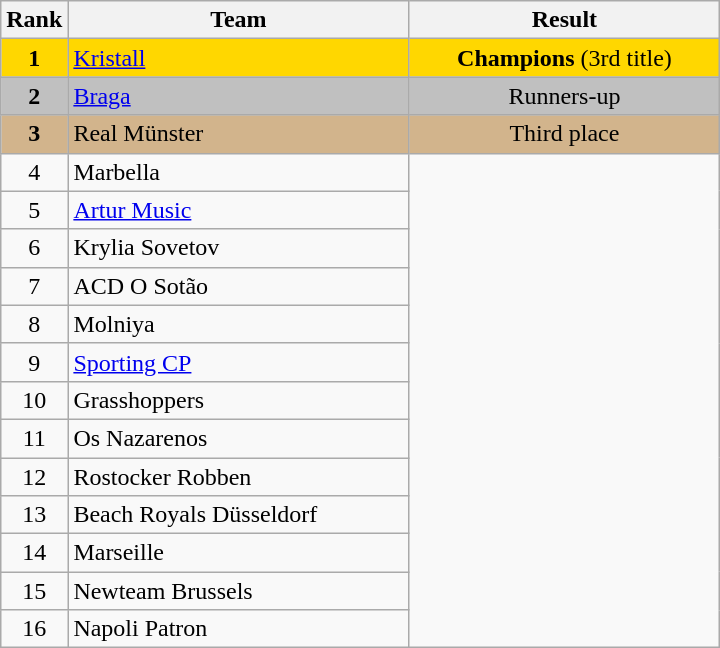<table class="wikitable" style="text-align:center">
<tr>
<th>Rank</th>
<th width=220>Team</th>
<th width=200>Result</th>
</tr>
<tr bgcolor="gold">
<td><strong>1</strong></td>
<td align="left"> <a href='#'>Kristall</a></td>
<td><strong>Champions</strong> (3rd title)</td>
</tr>
<tr bgcolor="silver">
<td><strong>2</strong></td>
<td align="left"> <a href='#'>Braga</a></td>
<td>Runners-up</td>
</tr>
<tr bgcolor="tan">
<td><strong>3</strong></td>
<td align="left"> Real Münster</td>
<td>Third place</td>
</tr>
<tr>
<td>4</td>
<td align="left"> Marbella</td>
<td rowspan=13></td>
</tr>
<tr>
<td>5</td>
<td align="left"> <a href='#'>Artur Music</a></td>
</tr>
<tr>
<td>6</td>
<td align="left"> Krylia Sovetov</td>
</tr>
<tr>
<td>7</td>
<td align="left"> ACD O Sotão</td>
</tr>
<tr>
<td>8</td>
<td align="left"> Molniya</td>
</tr>
<tr>
<td>9</td>
<td align="left"> <a href='#'>Sporting CP</a></td>
</tr>
<tr>
<td>10</td>
<td align="left"> Grasshoppers</td>
</tr>
<tr>
<td>11</td>
<td align="left"> Os Nazarenos</td>
</tr>
<tr>
<td>12</td>
<td align="left"> Rostocker Robben</td>
</tr>
<tr>
<td>13</td>
<td align="left"> Beach Royals Düsseldorf</td>
</tr>
<tr>
<td>14</td>
<td align="left"> Marseille</td>
</tr>
<tr>
<td>15</td>
<td align="left"> Newteam Brussels</td>
</tr>
<tr>
<td>16</td>
<td align="left"> Napoli Patron</td>
</tr>
</table>
